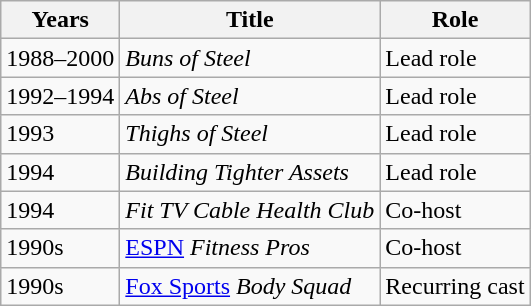<table class="wikitable sortable">
<tr>
<th scope="col">Years</th>
<th scope="col">Title</th>
<th scope="col">Role</th>
</tr>
<tr>
<td>1988–2000</td>
<td><em>Buns of Steel</em></td>
<td>Lead role</td>
</tr>
<tr>
<td>1992–1994</td>
<td><em>Abs of Steel</em></td>
<td>Lead role</td>
</tr>
<tr>
<td>1993</td>
<td><em>Thighs of Steel</em></td>
<td>Lead role</td>
</tr>
<tr>
<td>1994</td>
<td><em>Building Tighter Assets</em></td>
<td>Lead role</td>
</tr>
<tr>
<td>1994</td>
<td><em>Fit TV Cable Health Club</em></td>
<td>Co-host</td>
</tr>
<tr>
<td>1990s</td>
<td><a href='#'>ESPN</a> <em>Fitness Pros</em></td>
<td>Co-host</td>
</tr>
<tr>
<td>1990s</td>
<td><a href='#'>Fox Sports</a> <em>Body Squad</em></td>
<td>Recurring cast</td>
</tr>
</table>
